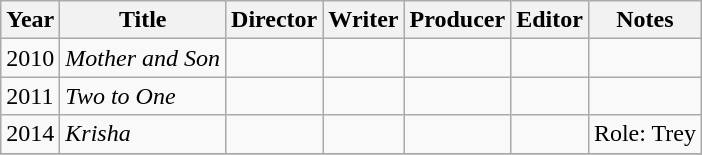<table class="wikitable">
<tr>
<th>Year</th>
<th>Title</th>
<th>Director</th>
<th>Writer</th>
<th>Producer</th>
<th>Editor</th>
<th>Notes</th>
</tr>
<tr>
<td>2010</td>
<td><em>Mother and Son</em></td>
<td></td>
<td></td>
<td></td>
<td></td>
<td></td>
</tr>
<tr>
<td>2011</td>
<td><em>Two to One</em></td>
<td></td>
<td></td>
<td></td>
<td></td>
<td></td>
</tr>
<tr>
<td>2014</td>
<td><em>Krisha</em></td>
<td></td>
<td></td>
<td></td>
<td></td>
<td>Role: Trey</td>
</tr>
<tr>
</tr>
</table>
